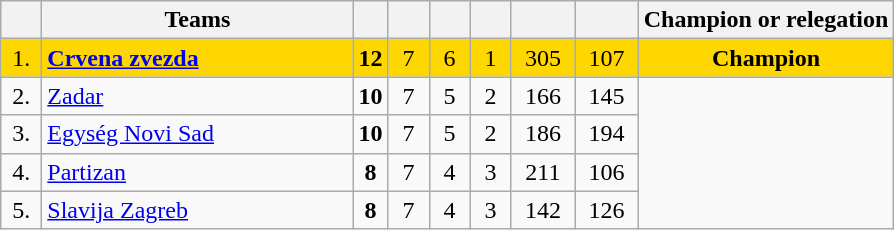<table class="wikitable" style="text-align: center;">
<tr>
<th width=20></th>
<th width=200>Teams</th>
<th></th>
<th width=20></th>
<th width=20></th>
<th width=20></th>
<th width=35></th>
<th width=35></th>
<th>Champion or relegation</th>
</tr>
<tr bgcolor=gold>
<td>1.</td>
<td style="text-align:left;"><strong><a href='#'>Crvena zvezda</a></strong></td>
<td><strong>12</strong></td>
<td>7</td>
<td>6</td>
<td>1</td>
<td>305</td>
<td>107</td>
<td><strong>Champion</strong></td>
</tr>
<tr>
<td>2.</td>
<td style="text-align:left;"><a href='#'>Zadar</a></td>
<td><strong>10</strong></td>
<td>7</td>
<td>5</td>
<td>2</td>
<td>166</td>
<td>145</td>
</tr>
<tr>
<td>3.</td>
<td style="text-align:left;"><a href='#'>Egység Novi Sad</a></td>
<td><strong>10</strong></td>
<td>7</td>
<td>5</td>
<td>2</td>
<td>186</td>
<td>194</td>
</tr>
<tr>
<td>4.</td>
<td style="text-align:left;"><a href='#'>Partizan</a></td>
<td><strong>8</strong></td>
<td>7</td>
<td>4</td>
<td>3</td>
<td>211</td>
<td>106</td>
</tr>
<tr>
<td>5.</td>
<td style="text-align:left;"><a href='#'>Slavija Zagreb</a></td>
<td><strong>8</strong></td>
<td>7</td>
<td>4</td>
<td>3</td>
<td>142</td>
<td>126</td>
</tr>
</table>
